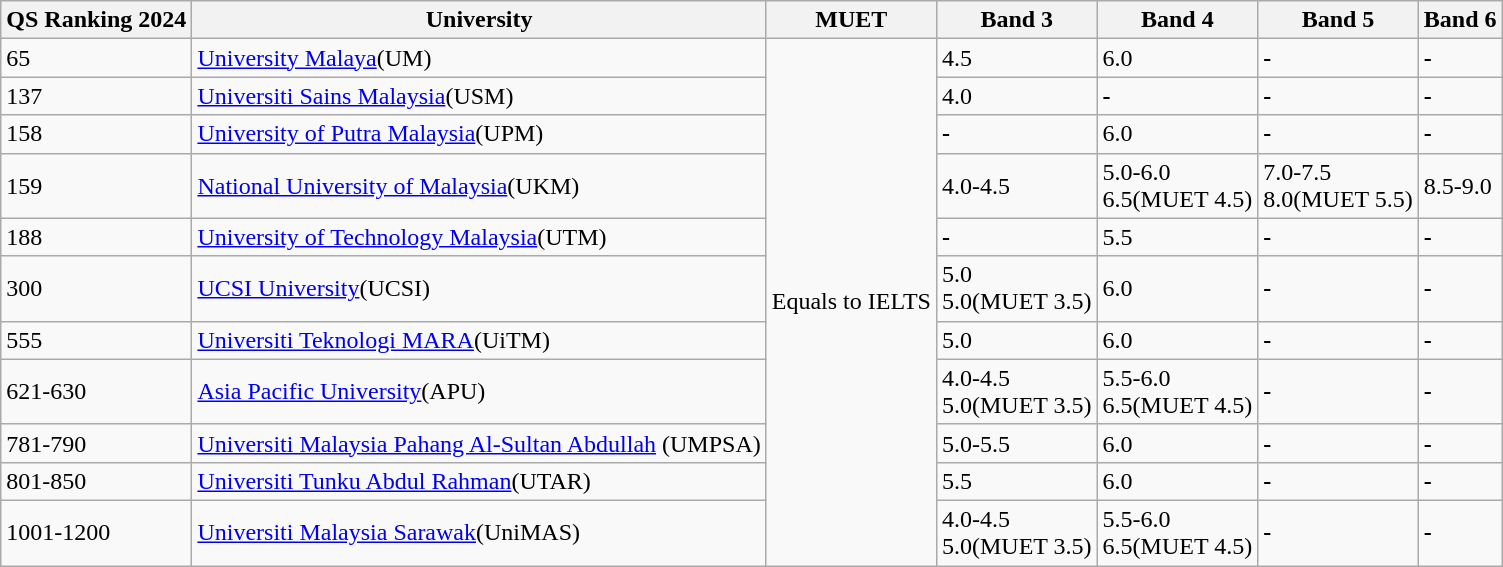<table class="wikitable">
<tr>
<th>QS Ranking 2024</th>
<th>University</th>
<th>MUET</th>
<th>Band 3</th>
<th>Band 4</th>
<th>Band 5</th>
<th>Band 6</th>
</tr>
<tr>
<td>65</td>
<td><a href='#'>University Malaya</a>(UM)</td>
<td rowspan="21">Equals to IELTS</td>
<td>4.5</td>
<td>6.0</td>
<td><strong>-</strong></td>
<td><strong>-</strong></td>
</tr>
<tr>
<td>137</td>
<td><a href='#'>Universiti Sains Malaysia</a>(USM)</td>
<td>4.0</td>
<td><strong>-</strong></td>
<td><strong>-</strong></td>
<td><strong>-</strong></td>
</tr>
<tr>
<td>158</td>
<td><a href='#'>University of Putra Malaysia</a>(UPM)</td>
<td><strong>-</strong></td>
<td>6.0</td>
<td><strong>-</strong></td>
<td><strong>-</strong></td>
</tr>
<tr>
<td>159</td>
<td><a href='#'>National University of Malaysia</a>(UKM)</td>
<td>4.0-4.5</td>
<td>5.0-6.0<br>6.5(MUET 4.5)</td>
<td>7.0-7.5<br>8.0(MUET 5.5)</td>
<td>8.5-9.0</td>
</tr>
<tr>
<td>188</td>
<td><a href='#'>University of Technology Malaysia</a>(UTM)</td>
<td><strong>-</strong></td>
<td>5.5</td>
<td><strong>-</strong></td>
<td><strong>-</strong></td>
</tr>
<tr>
<td>300</td>
<td><a href='#'>UCSI University</a>(UCSI)</td>
<td>5.0<br>5.0(MUET 3.5)</td>
<td>6.0</td>
<td><strong>-</strong></td>
<td><strong>-</strong></td>
</tr>
<tr>
<td>555</td>
<td><a href='#'>Universiti Teknologi MARA</a>(UiTM)</td>
<td>5.0</td>
<td>6.0</td>
<td><strong>-</strong></td>
<td><strong>-</strong></td>
</tr>
<tr>
<td>621-630</td>
<td><a href='#'>Asia Pacific University</a>(APU)</td>
<td>4.0-4.5<br>5.0(MUET 3.5)</td>
<td>5.5-6.0<br>6.5(MUET 4.5)</td>
<td><strong>-</strong></td>
<td><strong>-</strong></td>
</tr>
<tr>
<td>781-790</td>
<td><a href='#'>Universiti Malaysia Pahang Al-Sultan Abdullah</a> (UMPSA)</td>
<td>5.0-5.5</td>
<td>6.0</td>
<td><strong>-</strong></td>
<td><strong>-</strong></td>
</tr>
<tr>
<td>801-850</td>
<td><a href='#'>Universiti Tunku Abdul Rahman</a>(UTAR)</td>
<td>5.5</td>
<td>6.0</td>
<td><strong>-</strong></td>
<td><strong>-</strong></td>
</tr>
<tr>
<td>1001-1200</td>
<td><a href='#'>Universiti Malaysia Sarawak</a>(UniMAS)</td>
<td>4.0-4.5<br>5.0(MUET 3.5)</td>
<td>5.5-6.0<br>6.5(MUET 4.5)</td>
<td><strong>-</strong></td>
<td><strong>-</strong></td>
</tr>
</table>
